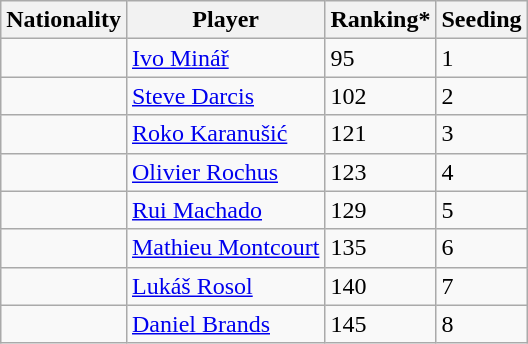<table class="wikitable" border="1">
<tr>
<th>Nationality</th>
<th>Player</th>
<th>Ranking*</th>
<th>Seeding</th>
</tr>
<tr>
<td></td>
<td><a href='#'>Ivo Minář</a></td>
<td>95</td>
<td>1</td>
</tr>
<tr>
<td></td>
<td><a href='#'>Steve Darcis</a></td>
<td>102</td>
<td>2</td>
</tr>
<tr>
<td></td>
<td><a href='#'>Roko Karanušić</a></td>
<td>121</td>
<td>3</td>
</tr>
<tr>
<td></td>
<td><a href='#'>Olivier Rochus</a></td>
<td>123</td>
<td>4</td>
</tr>
<tr>
<td></td>
<td><a href='#'>Rui Machado</a></td>
<td>129</td>
<td>5</td>
</tr>
<tr>
<td></td>
<td><a href='#'>Mathieu Montcourt</a></td>
<td>135</td>
<td>6</td>
</tr>
<tr>
<td></td>
<td><a href='#'>Lukáš Rosol</a></td>
<td>140</td>
<td>7</td>
</tr>
<tr>
<td></td>
<td><a href='#'>Daniel Brands</a></td>
<td>145</td>
<td>8</td>
</tr>
</table>
